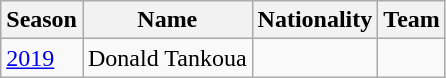<table class="wikitable">
<tr>
<th>Season</th>
<th>Name</th>
<th>Nationality</th>
<th>Team</th>
</tr>
<tr>
<td><a href='#'>2019</a></td>
<td>Donald Tankoua</td>
<td></td>
<td></td>
</tr>
</table>
